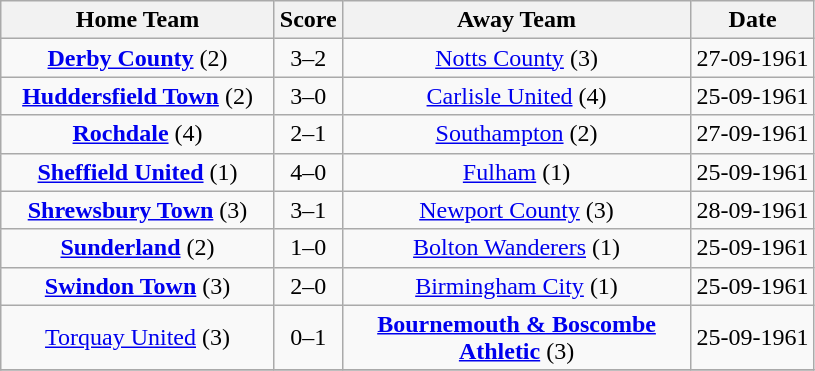<table class="wikitable" style="text-align:center;">
<tr>
<th width=175>Home Team</th>
<th width=20>Score</th>
<th width=225>Away Team</th>
<th width= 75>Date</th>
</tr>
<tr>
<td><a href='#'><strong>Derby County</strong></a> (2)</td>
<td>3–2</td>
<td><a href='#'>Notts County</a> (3)</td>
<td>27-09-1961</td>
</tr>
<tr>
<td><a href='#'><strong>Huddersfield Town</strong></a> (2)</td>
<td>3–0</td>
<td><a href='#'>Carlisle United</a> (4)</td>
<td>25-09-1961</td>
</tr>
<tr>
<td><a href='#'><strong>Rochdale</strong></a> (4)</td>
<td>2–1</td>
<td><a href='#'>Southampton</a> (2)</td>
<td>27-09-1961</td>
</tr>
<tr>
<td><a href='#'><strong>Sheffield United</strong></a> (1)</td>
<td>4–0</td>
<td><a href='#'>Fulham</a> (1)</td>
<td>25-09-1961</td>
</tr>
<tr>
<td><a href='#'><strong>Shrewsbury Town</strong></a> (3)</td>
<td>3–1</td>
<td><a href='#'>Newport County</a> (3)</td>
<td>28-09-1961</td>
</tr>
<tr>
<td><a href='#'><strong>Sunderland</strong></a> (2)</td>
<td>1–0</td>
<td><a href='#'>Bolton Wanderers</a> (1)</td>
<td>25-09-1961</td>
</tr>
<tr>
<td><strong><a href='#'>Swindon Town</a></strong> (3)</td>
<td>2–0</td>
<td><a href='#'>Birmingham City</a> (1)</td>
<td>25-09-1961</td>
</tr>
<tr>
<td><a href='#'>Torquay United</a> (3)</td>
<td>0–1</td>
<td><a href='#'><strong>Bournemouth & Boscombe Athletic</strong></a> (3)</td>
<td>25-09-1961</td>
</tr>
<tr>
</tr>
</table>
